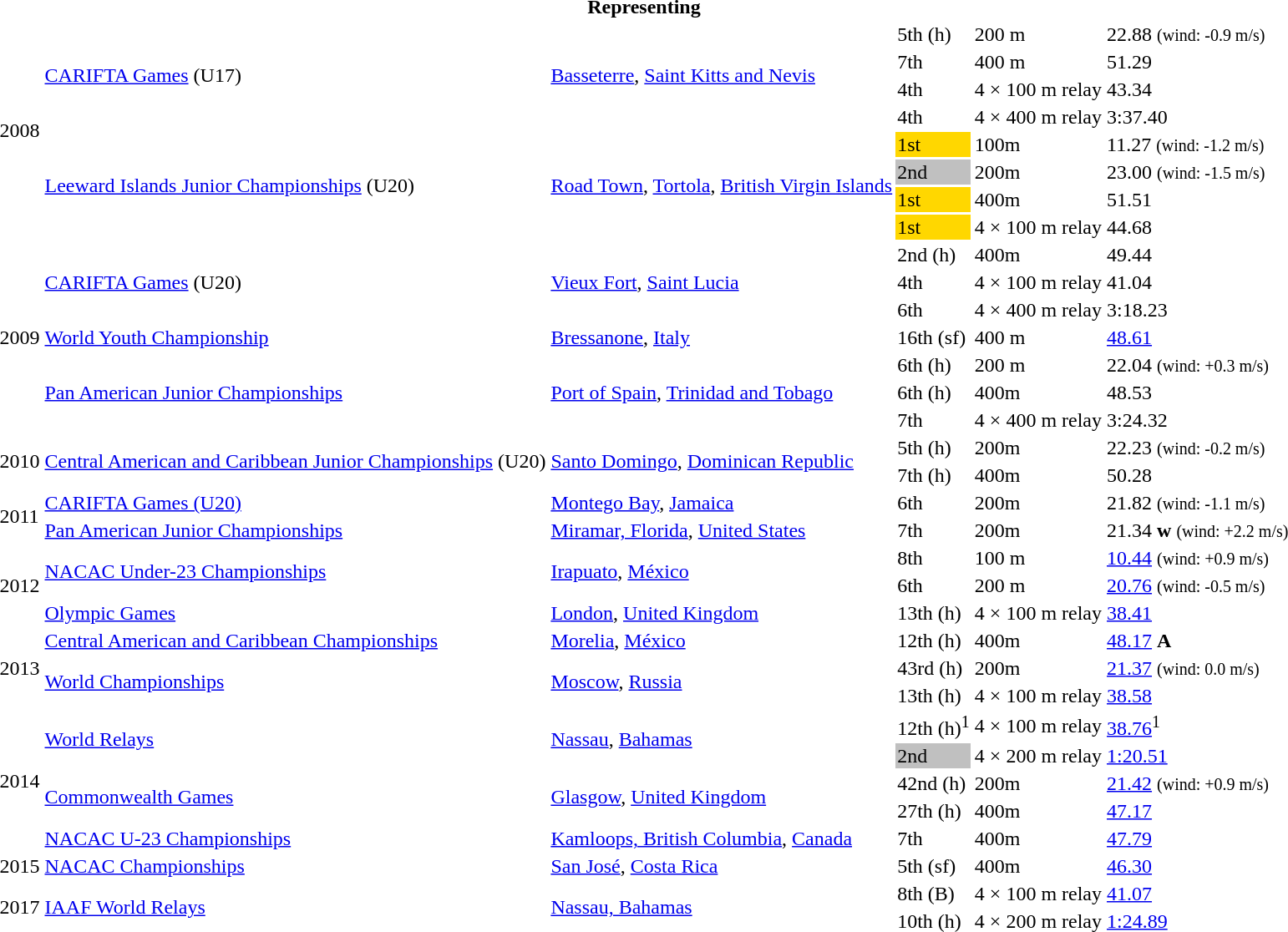<table>
<tr>
<th colspan="6">Representing </th>
</tr>
<tr>
<td rowspan=8>2008</td>
<td rowspan=4><a href='#'>CARIFTA Games</a> (U17)</td>
<td rowspan=4><a href='#'>Basseterre</a>, <a href='#'>Saint Kitts and Nevis</a></td>
<td>5th (h)</td>
<td>200 m</td>
<td>22.88 <small>(wind: -0.9 m/s)</small></td>
</tr>
<tr>
<td>7th</td>
<td>400 m</td>
<td>51.29</td>
</tr>
<tr>
<td>4th</td>
<td>4 × 100 m relay</td>
<td>43.34</td>
</tr>
<tr>
<td>4th</td>
<td>4 × 400 m relay</td>
<td>3:37.40</td>
</tr>
<tr>
<td rowspan=4><a href='#'>Leeward Islands Junior Championships</a> (U20)</td>
<td rowspan=4><a href='#'>Road Town</a>, <a href='#'>Tortola</a>, <a href='#'>British Virgin Islands</a></td>
<td bgcolor=gold>1st</td>
<td>100m</td>
<td>11.27 <small>(wind: -1.2 m/s)</small></td>
</tr>
<tr>
<td bgcolor=silver>2nd</td>
<td>200m</td>
<td>23.00 <small>(wind: -1.5 m/s)</small></td>
</tr>
<tr>
<td bgcolor=gold>1st</td>
<td>400m</td>
<td>51.51</td>
</tr>
<tr>
<td bgcolor=gold>1st</td>
<td>4 × 100 m relay</td>
<td>44.68</td>
</tr>
<tr>
<td rowspan=7>2009</td>
<td rowspan=3><a href='#'>CARIFTA Games</a> (U20)</td>
<td rowspan=3><a href='#'>Vieux Fort</a>, <a href='#'>Saint Lucia</a></td>
<td>2nd (h)</td>
<td>400m</td>
<td>49.44</td>
</tr>
<tr>
<td>4th</td>
<td>4 × 100 m relay</td>
<td>41.04</td>
</tr>
<tr>
<td>6th</td>
<td>4 × 400 m relay</td>
<td>3:18.23</td>
</tr>
<tr>
<td><a href='#'>World Youth Championship</a></td>
<td><a href='#'>Bressanone</a>, <a href='#'>Italy</a></td>
<td>16th (sf)</td>
<td>400 m</td>
<td><a href='#'>48.61</a></td>
</tr>
<tr>
<td rowspan=3><a href='#'>Pan American Junior Championships</a></td>
<td rowspan=3><a href='#'>Port of Spain</a>, <a href='#'>Trinidad and Tobago</a></td>
<td>6th (h)</td>
<td>200 m</td>
<td>22.04 <small>(wind: +0.3 m/s)</small></td>
</tr>
<tr>
<td>6th (h)</td>
<td>400m</td>
<td>48.53</td>
</tr>
<tr>
<td>7th</td>
<td>4 × 400 m relay</td>
<td>3:24.32</td>
</tr>
<tr>
<td rowspan=2>2010</td>
<td rowspan=2><a href='#'>Central American and Caribbean Junior Championships</a> (U20)</td>
<td rowspan=2><a href='#'>Santo Domingo</a>, <a href='#'>Dominican Republic</a></td>
<td>5th (h)</td>
<td>200m</td>
<td>22.23 <small>(wind: -0.2 m/s)</small></td>
</tr>
<tr>
<td>7th (h)</td>
<td>400m</td>
<td>50.28</td>
</tr>
<tr>
<td rowspan=2>2011</td>
<td><a href='#'>CARIFTA Games (U20)</a></td>
<td><a href='#'>Montego Bay</a>, <a href='#'>Jamaica</a></td>
<td>6th</td>
<td>200m</td>
<td>21.82 <small>(wind: -1.1 m/s)</small></td>
</tr>
<tr>
<td><a href='#'>Pan American Junior Championships</a></td>
<td><a href='#'>Miramar, Florida</a>, <a href='#'>United States</a></td>
<td>7th</td>
<td>200m</td>
<td>21.34 <strong>w</strong> <small>(wind: +2.2 m/s)</small></td>
</tr>
<tr>
<td rowspan=3>2012</td>
<td rowspan=2><a href='#'>NACAC Under-23 Championships</a></td>
<td rowspan=2><a href='#'>Irapuato</a>, <a href='#'>México</a></td>
<td>8th</td>
<td>100 m</td>
<td><a href='#'>10.44</a> <small>(wind: +0.9 m/s)</small></td>
</tr>
<tr>
<td>6th</td>
<td>200 m</td>
<td><a href='#'>20.76</a> <small>(wind: -0.5 m/s)</small></td>
</tr>
<tr>
<td><a href='#'>Olympic Games</a></td>
<td><a href='#'>London</a>, <a href='#'>United Kingdom</a></td>
<td>13th (h)</td>
<td>4 × 100 m relay</td>
<td><a href='#'>38.41</a></td>
</tr>
<tr>
<td rowspan=3>2013</td>
<td><a href='#'>Central American and Caribbean Championships</a></td>
<td><a href='#'>Morelia</a>, <a href='#'>México</a></td>
<td>12th (h)</td>
<td>400m</td>
<td><a href='#'>48.17</a> <strong>A</strong></td>
</tr>
<tr>
<td rowspan=2><a href='#'>World Championships</a></td>
<td rowspan=2><a href='#'>Moscow</a>, <a href='#'>Russia</a></td>
<td>43rd (h)</td>
<td>200m</td>
<td><a href='#'>21.37</a> <small>(wind: 0.0 m/s)</small></td>
</tr>
<tr>
<td>13th (h)</td>
<td>4 × 100 m relay</td>
<td><a href='#'>38.58</a></td>
</tr>
<tr>
<td rowspan=5>2014</td>
<td rowspan=2><a href='#'>World Relays</a></td>
<td rowspan=2><a href='#'>Nassau</a>, <a href='#'>Bahamas</a></td>
<td>12th (h)<sup>1</sup></td>
<td>4 × 100 m relay</td>
<td><a href='#'>38.76</a><sup>1</sup></td>
</tr>
<tr>
<td bgcolor=silver>2nd</td>
<td>4 × 200 m relay</td>
<td><a href='#'>1:20.51</a></td>
</tr>
<tr>
<td rowspan=2><a href='#'>Commonwealth Games</a></td>
<td rowspan=2><a href='#'>Glasgow</a>, <a href='#'>United Kingdom</a></td>
<td>42nd (h)</td>
<td>200m</td>
<td><a href='#'>21.42</a> <small>(wind: +0.9 m/s)</small></td>
</tr>
<tr>
<td>27th (h)</td>
<td>400m</td>
<td><a href='#'>47.17</a></td>
</tr>
<tr>
<td><a href='#'>NACAC U-23 Championships</a></td>
<td><a href='#'>Kamloops, British Columbia</a>, <a href='#'>Canada</a></td>
<td>7th</td>
<td>400m</td>
<td><a href='#'>47.79</a></td>
</tr>
<tr>
<td>2015</td>
<td><a href='#'>NACAC Championships</a></td>
<td><a href='#'>San José</a>, <a href='#'>Costa Rica</a></td>
<td>5th (sf)</td>
<td>400m</td>
<td><a href='#'>46.30</a></td>
</tr>
<tr>
<td rowspan=2>2017</td>
<td rowspan=2><a href='#'>IAAF World Relays</a></td>
<td rowspan=2><a href='#'>Nassau, Bahamas</a></td>
<td>8th (B)</td>
<td>4 × 100 m relay</td>
<td><a href='#'>41.07</a></td>
</tr>
<tr>
<td>10th (h)</td>
<td>4 × 200 m relay</td>
<td><a href='#'>1:24.89</a></td>
</tr>
</table>
